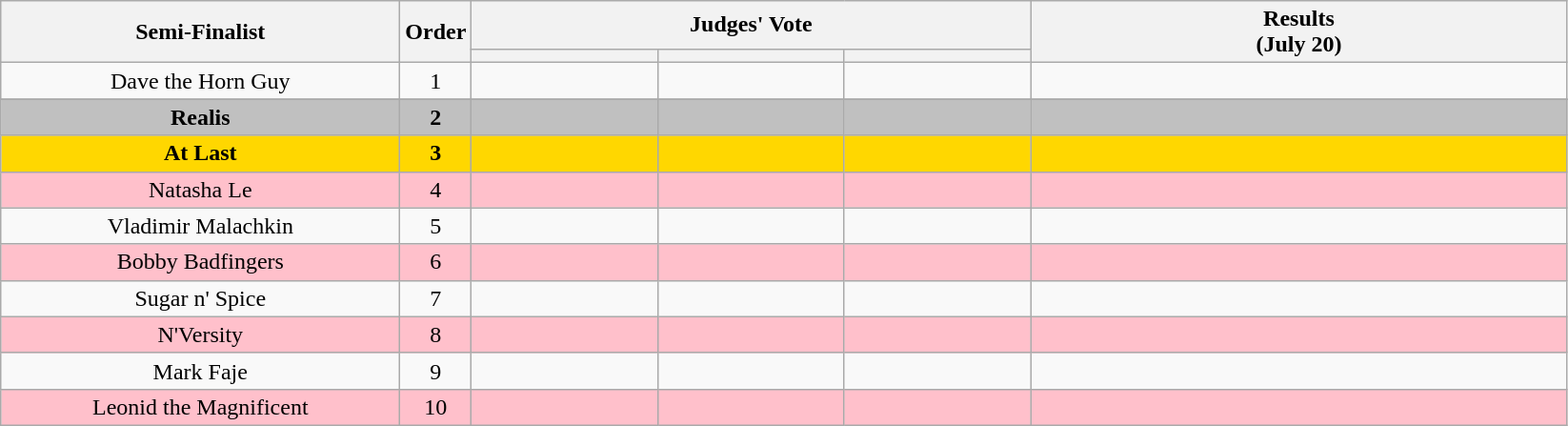<table class="wikitable plainrowheaders sortable" style="text-align:center;">
<tr>
<th scope="col" rowspan="2" class="unsortable" style="width:17em;">Semi-Finalist</th>
<th scope="col" rowspan="2" style="width:1em;">Order</th>
<th scope="col" colspan="3" class="unsortable" style="width:24em;">Judges' Vote</th>
<th scope="col" rowspan="2" style="width:23em;">Results <br> (July 20)</th>
</tr>
<tr>
<th scope="col" class="unsortable" style="width:6em;"></th>
<th scope="col" class="unsortable" style="width:6em;"></th>
<th scope="col" class="unsortable" style="width:6em;"></th>
</tr>
<tr>
<td>Dave the Horn Guy</td>
<td>1</td>
<td style="text-align:center;"></td>
<td style="text-align:center;"></td>
<td style="text-align:center;"></td>
<td></td>
</tr>
<tr>
</tr>
<tr style="background:silver;">
<td><strong>Realis</strong></td>
<td><strong>2</strong></td>
<td style="text-align:center;"></td>
<td style="text-align:center;"></td>
<td style="text-align:center;"></td>
<td><strong></strong></td>
</tr>
<tr style="background:gold;">
<td><strong>At Last</strong></td>
<td><strong>3</strong></td>
<td style="text-align:center;"></td>
<td style="text-align:center;"></td>
<td style="text-align:center;"></td>
<td><strong></strong></td>
</tr>
<tr style="background:pink;">
<td>Natasha Le</td>
<td>4</td>
<td style="text-align:center;"></td>
<td style="text-align:center;"></td>
<td style="text-align:center;"></td>
<td></td>
</tr>
<tr>
<td>Vladimir Malachkin</td>
<td>5</td>
<td style="text-align:center;"></td>
<td style="text-align:center;"></td>
<td style="text-align:center;"></td>
<td></td>
</tr>
<tr style="background:pink;">
<td>Bobby Badfingers</td>
<td>6</td>
<td style="text-align:center;"></td>
<td style="text-align:center;"></td>
<td style="text-align:center;"></td>
<td></td>
</tr>
<tr>
<td>Sugar n' Spice</td>
<td>7</td>
<td style="text-align:center;"></td>
<td style="text-align:center;"></td>
<td style="text-align:center;"></td>
<td></td>
</tr>
<tr style="background:pink;">
<td>N'Versity</td>
<td>8</td>
<td style="text-align:center;"></td>
<td style="text-align:center;"> </td>
<td style="text-align:center;"></td>
<td></td>
</tr>
<tr>
<td>Mark Faje</td>
<td>9</td>
<td style="text-align:center;"></td>
<td style="text-align:center;"></td>
<td style="text-align:center;"></td>
<td></td>
</tr>
<tr style="background:pink;">
<td>Leonid the Magnificent</td>
<td>10</td>
<td style="text-align:center;"></td>
<td style="text-align:center;"></td>
<td style="text-align:center;"></td>
<td></td>
</tr>
</table>
